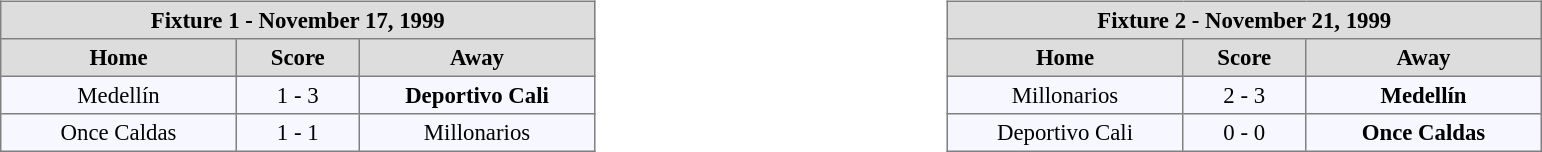<table width=100%>
<tr>
<td valign=top width=50% align=left><br><table align=center bgcolor="#f7f8ff" cellpadding="3" cellspacing="0" border="1" style="font-size: 95%; border: gray solid 1px; border-collapse: collapse;">
<tr align=center bgcolor=#DDDDDD style="color:black;">
<th colspan=3 align=center>Fixture 1 - November 17, 1999</th>
</tr>
<tr align=center bgcolor=#DDDDDD style="color:black;">
<th width="150">Home</th>
<th width="75">Score</th>
<th width="150">Away</th>
</tr>
<tr align=center>
<td>Medellín</td>
<td>1 - 3</td>
<td><strong>Deportivo Cali</strong></td>
</tr>
<tr align=center>
<td>Once Caldas</td>
<td>1 - 1</td>
<td>Millonarios</td>
</tr>
</table>
</td>
<td valign=top width=50% align=left><br><table align=center bgcolor="#f7f8ff" cellpadding="3" cellspacing="0" border="1" style="font-size: 95%; border: gray solid 1px; border-collapse: collapse;">
<tr align=center bgcolor=#DDDDDD style="color:black;">
<th colspan=3 align=center>Fixture 2 - November 21, 1999</th>
</tr>
<tr align=center bgcolor=#DDDDDD style="color:black;">
<th width="150">Home</th>
<th width="75">Score</th>
<th width="150">Away</th>
</tr>
<tr align=center>
<td>Millonarios</td>
<td>2 - 3</td>
<td><strong>Medellín</strong></td>
</tr>
<tr align=center>
<td>Deportivo Cali</td>
<td>0 - 0</td>
<td><strong>Once Caldas</strong></td>
</tr>
</table>
</td>
</tr>
</table>
